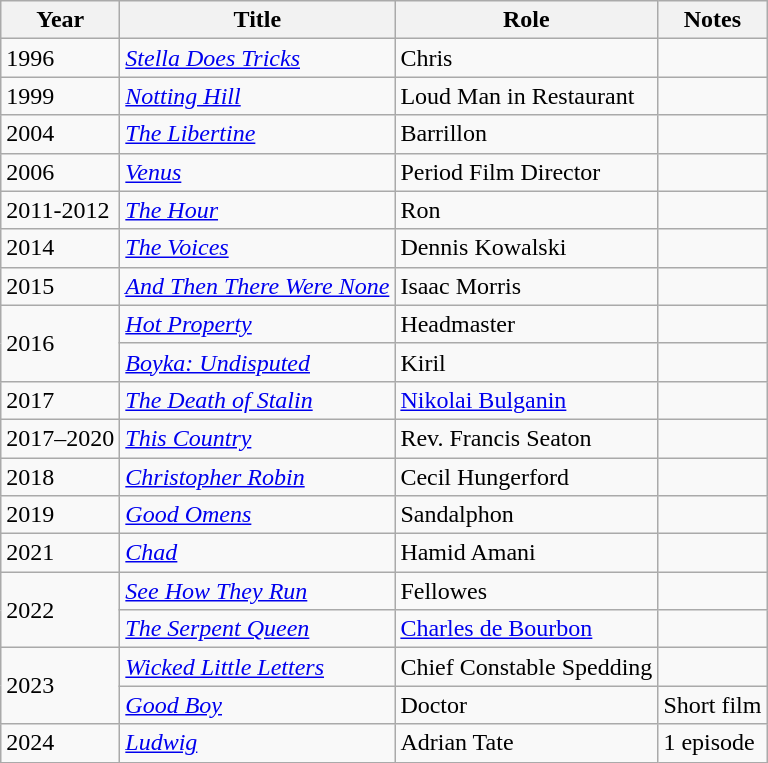<table class="wikitable">
<tr>
<th>Year</th>
<th>Title</th>
<th>Role</th>
<th>Notes</th>
</tr>
<tr>
<td>1996</td>
<td><em><a href='#'>Stella Does Tricks</a></em></td>
<td>Chris</td>
<td></td>
</tr>
<tr>
<td>1999</td>
<td><em><a href='#'>Notting Hill</a></em></td>
<td>Loud Man in Restaurant</td>
<td></td>
</tr>
<tr>
<td>2004</td>
<td><em><a href='#'>The Libertine</a></em></td>
<td>Barrillon</td>
<td></td>
</tr>
<tr>
<td>2006</td>
<td><em><a href='#'>Venus</a></em></td>
<td>Period Film Director</td>
<td></td>
</tr>
<tr>
<td>2011-2012</td>
<td><em><a href='#'>The Hour</a></em></td>
<td>Ron</td>
<td></td>
</tr>
<tr>
<td>2014</td>
<td><em><a href='#'>The Voices</a></em></td>
<td>Dennis Kowalski</td>
<td></td>
</tr>
<tr>
<td>2015</td>
<td><em><a href='#'>And Then There Were None</a></em></td>
<td>Isaac Morris</td>
<td></td>
</tr>
<tr>
<td rowspan="2">2016</td>
<td><em><a href='#'>Hot Property</a></em></td>
<td>Headmaster</td>
<td></td>
</tr>
<tr>
<td><em><a href='#'>Boyka: Undisputed</a></em></td>
<td>Kiril</td>
<td></td>
</tr>
<tr>
<td>2017</td>
<td><em><a href='#'>The Death of Stalin</a></em></td>
<td><a href='#'>Nikolai Bulganin</a></td>
<td></td>
</tr>
<tr>
<td>2017–2020</td>
<td><em><a href='#'>This Country</a></em></td>
<td>Rev. Francis Seaton</td>
<td></td>
</tr>
<tr>
<td>2018</td>
<td><em><a href='#'>Christopher Robin</a></em></td>
<td>Cecil Hungerford</td>
<td></td>
</tr>
<tr>
<td>2019</td>
<td><em><a href='#'>Good Omens</a></em></td>
<td>Sandalphon</td>
<td></td>
</tr>
<tr>
<td>2021</td>
<td><em><a href='#'>Chad</a></em></td>
<td>Hamid Amani</td>
<td></td>
</tr>
<tr>
<td rowspan="2">2022</td>
<td><em><a href='#'>See How They Run</a></em></td>
<td>Fellowes</td>
<td></td>
</tr>
<tr>
<td><em><a href='#'>The Serpent Queen</a></em></td>
<td><a href='#'>Charles de Bourbon</a></td>
<td></td>
</tr>
<tr>
<td rowspan="2">2023</td>
<td><em><a href='#'>Wicked Little Letters</a></em></td>
<td>Chief Constable Spedding</td>
<td></td>
</tr>
<tr>
<td><em><a href='#'>Good Boy</a></em></td>
<td>Doctor</td>
<td>Short film</td>
</tr>
<tr>
<td>2024</td>
<td><em><a href='#'>Ludwig</a></em></td>
<td>Adrian Tate</td>
<td>1 episode</td>
</tr>
</table>
